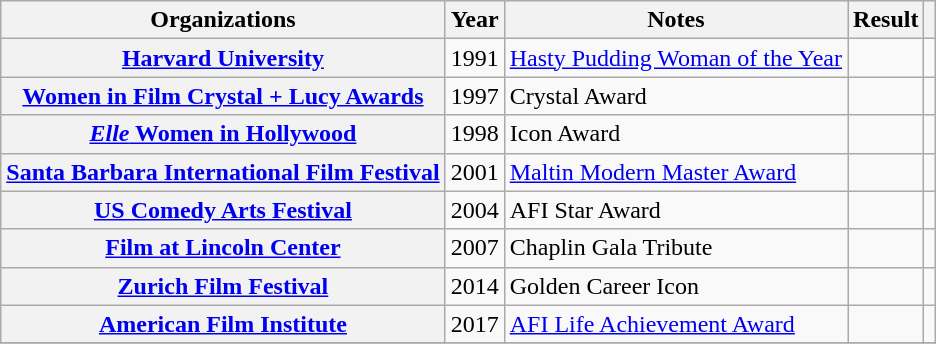<table class= "wikitable plainrowheaders sortable">
<tr>
<th>Organizations</th>
<th scope="col">Year</th>
<th scope="col">Notes</th>
<th scope="col">Result</th>
<th scope="col" class="unsortable"></th>
</tr>
<tr>
<th scope="row" rowspan="1"><a href='#'>Harvard University</a></th>
<td style="text-align:center;">1991</td>
<td><a href='#'>Hasty Pudding Woman of the Year</a></td>
<td></td>
<td style="text-align:center;"></td>
</tr>
<tr>
<th scope="row" rowspan="1"><a href='#'>Women in Film Crystal + Lucy Awards</a></th>
<td style="text-align:center;">1997</td>
<td>Crystal Award</td>
<td></td>
<td style="text-align:center;"></td>
</tr>
<tr>
<th scope="row" rowspan="1"><a href='#'><em>Elle</em> Women in Hollywood</a></th>
<td style="text-align:center;">1998</td>
<td>Icon Award</td>
<td></td>
<td style="text-align:center;"></td>
</tr>
<tr>
<th scope="row" rowspan="1"><a href='#'>Santa Barbara International Film Festival</a></th>
<td style="text-align:center;">2001</td>
<td><a href='#'>Maltin Modern Master Award</a></td>
<td></td>
<td style="text-align:center;"></td>
</tr>
<tr>
<th scope="row" rowspan="1"><a href='#'>US Comedy Arts Festival</a></th>
<td style="text-align:center;">2004</td>
<td>AFI Star Award</td>
<td></td>
<td style="text-align:center;"></td>
</tr>
<tr>
<th scope="row" rowspan="1"><a href='#'>Film at Lincoln Center</a></th>
<td style="text-align:center;">2007</td>
<td>Chaplin Gala Tribute</td>
<td></td>
<td style="text-align:center;"></td>
</tr>
<tr>
<th scope="row" rowspan="1"><a href='#'>Zurich Film Festival</a></th>
<td style="text-align:center;">2014</td>
<td>Golden Career Icon</td>
<td></td>
<td style="text-align:center;"></td>
</tr>
<tr>
<th scope="row" rowspan="1"><a href='#'>American Film Institute</a></th>
<td style="text-align:center;">2017</td>
<td><a href='#'>AFI Life Achievement Award</a></td>
<td></td>
<td style="text-align:center;"></td>
</tr>
<tr>
</tr>
</table>
